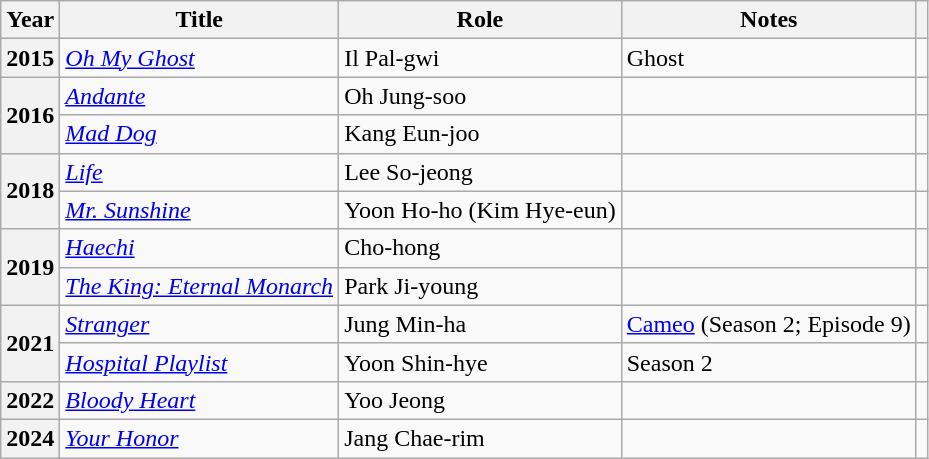<table class="wikitable plainrowheaders sortable">
<tr>
<th scope="col">Year</th>
<th scope="col">Title</th>
<th scope="col">Role</th>
<th scope="col">Notes</th>
<th scope="col" class="unsortable"></th>
</tr>
<tr>
<th scope="row">2015</th>
<td><a href='#'><em>Oh My Ghost</em></a></td>
<td>Il Pal-gwi</td>
<td>Ghost</td>
<td style="text-align:center"></td>
</tr>
<tr>
<th scope="row" rowspan="2">2016</th>
<td><em><a href='#'>Andante</a></em></td>
<td>Oh Jung-soo</td>
<td></td>
<td style="text-align:center"></td>
</tr>
<tr>
<td><em><a href='#'>Mad Dog</a></em></td>
<td>Kang Eun-joo</td>
<td></td>
<td style="text-align:center"></td>
</tr>
<tr>
<th scope="row" rowspan="2">2018</th>
<td><em><a href='#'>Life</a></em></td>
<td>Lee So-jeong</td>
<td></td>
<td style="text-align:center"></td>
</tr>
<tr>
<td><a href='#'><em>Mr. Sunshine</em></a></td>
<td>Yoon Ho-ho (Kim Hye-eun)</td>
<td></td>
<td style="text-align:center"></td>
</tr>
<tr>
<th scope="row" rowspan="2">2019</th>
<td><em><a href='#'>Haechi</a></em></td>
<td>Cho-hong</td>
<td></td>
<td style="text-align:center"></td>
</tr>
<tr>
<td><em><a href='#'>The King: Eternal Monarch</a></em></td>
<td>Park Ji-young</td>
<td></td>
<td style="text-align:center"></td>
</tr>
<tr>
<th scope="row" rowspan="2">2021</th>
<td><em><a href='#'>Stranger</a></em></td>
<td>Jung Min-ha</td>
<td><a href='#'>Cameo</a> (Season 2; Episode 9)</td>
<td style="text-align:center"></td>
</tr>
<tr>
<td><em><a href='#'>Hospital Playlist</a></em></td>
<td>Yoon Shin-hye</td>
<td>Season 2</td>
<td style="text-align:center"></td>
</tr>
<tr>
<th scope="row">2022</th>
<td><em><a href='#'>Bloody Heart</a></em></td>
<td>Yoo Jeong</td>
<td></td>
<td style="text-align:center"></td>
</tr>
<tr>
<th scope="row">2024</th>
<td><em><a href='#'>Your Honor</a></em></td>
<td>Jang Chae-rim</td>
<td></td>
<td style="text-align:center"></td>
</tr>
</table>
